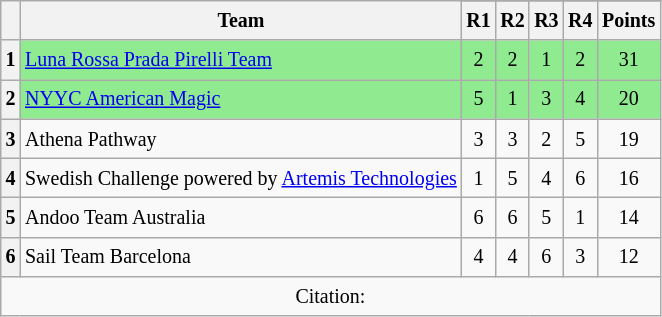<table class="wikitable" style="font-size:10pt;line-height:1.5;text-align: center;">
<tr>
<th rowspan="2"></th>
<th rowspan="2">Team</th>
</tr>
<tr>
<th>R1</th>
<th>R2</th>
<th>R3</th>
<th>R4</th>
<th>Points</th>
</tr>
<tr>
<th>1</th>
<td align="left" bgcolor="#90EB90"> <a href='#'>Luna Rossa Prada Pirelli Team</a></td>
<td bgcolor="#90EB90">2</td>
<td bgcolor="#90EB90">2</td>
<td bgcolor="#90EB90">1</td>
<td bgcolor="#90EB90">2</td>
<td bgcolor="#90EB90">31</td>
</tr>
<tr>
<th>2</th>
<td align="left" bgcolor="#90EB90"> <a href='#'>NYYC American Magic</a></td>
<td bgcolor="#90EB90">5</td>
<td bgcolor="#90EB90">1</td>
<td bgcolor="#90EB90">3</td>
<td bgcolor="#90EB90">4</td>
<td bgcolor="#90EB90">20</td>
</tr>
<tr>
<th>3</th>
<td align="left"> Athena Pathway</td>
<td>3</td>
<td>3</td>
<td>2</td>
<td>5</td>
<td>19</td>
</tr>
<tr>
<th>4</th>
<td align="left"> Swedish Challenge powered by <a href='#'>Artemis Technologies</a></td>
<td>1</td>
<td>5</td>
<td>4</td>
<td>6</td>
<td>16</td>
</tr>
<tr>
<th>5</th>
<td align="left"> Andoo Team Australia</td>
<td>6</td>
<td>6</td>
<td>5</td>
<td>1</td>
<td>14</td>
</tr>
<tr>
<th>6</th>
<td align="left">Sail Team Barcelona</td>
<td>4</td>
<td>4</td>
<td>6</td>
<td>3</td>
<td>12</td>
</tr>
<tr>
<td colspan="12" align=center>Citation:</td>
</tr>
</table>
